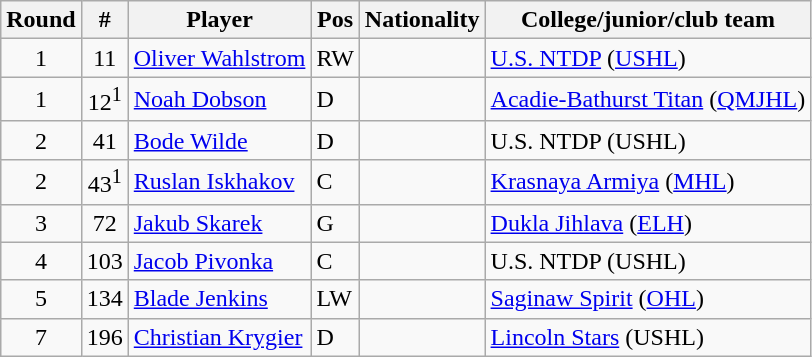<table class="wikitable">
<tr>
<th>Round</th>
<th>#</th>
<th>Player</th>
<th>Pos</th>
<th>Nationality</th>
<th>College/junior/club team</th>
</tr>
<tr>
<td style="text-align:center;">1</td>
<td style="text-align:center;">11</td>
<td><a href='#'>Oliver Wahlstrom</a></td>
<td>RW</td>
<td></td>
<td><a href='#'>U.S. NTDP</a> (<a href='#'>USHL</a>)</td>
</tr>
<tr>
<td style="text-align:center;">1</td>
<td style="text-align:center;">12<sup>1</sup></td>
<td><a href='#'>Noah Dobson</a></td>
<td>D</td>
<td></td>
<td><a href='#'>Acadie-Bathurst Titan</a> (<a href='#'>QMJHL</a>)</td>
</tr>
<tr>
<td style="text-align:center;">2</td>
<td style="text-align:center;">41</td>
<td><a href='#'>Bode Wilde</a></td>
<td>D</td>
<td></td>
<td>U.S. NTDP (USHL)</td>
</tr>
<tr>
<td style="text-align:center;">2</td>
<td style="text-align:center;">43<sup>1</sup></td>
<td><a href='#'>Ruslan Iskhakov</a></td>
<td>C</td>
<td></td>
<td><a href='#'>Krasnaya Armiya</a> (<a href='#'>MHL</a>)</td>
</tr>
<tr>
<td style="text-align:center;">3</td>
<td style="text-align:center;">72</td>
<td><a href='#'>Jakub Skarek</a></td>
<td>G</td>
<td></td>
<td><a href='#'>Dukla Jihlava</a> (<a href='#'>ELH</a>)</td>
</tr>
<tr>
<td style="text-align:center;">4</td>
<td style="text-align:center;">103</td>
<td><a href='#'>Jacob Pivonka</a></td>
<td>C</td>
<td></td>
<td>U.S. NTDP (USHL)</td>
</tr>
<tr>
<td style="text-align:center;">5</td>
<td style="text-align:center;">134</td>
<td><a href='#'>Blade Jenkins</a></td>
<td>LW</td>
<td></td>
<td><a href='#'>Saginaw Spirit</a> (<a href='#'>OHL</a>)</td>
</tr>
<tr>
<td style="text-align:center;">7</td>
<td style="text-align:center;">196</td>
<td><a href='#'>Christian Krygier</a></td>
<td>D</td>
<td></td>
<td><a href='#'>Lincoln Stars</a> (USHL)</td>
</tr>
</table>
